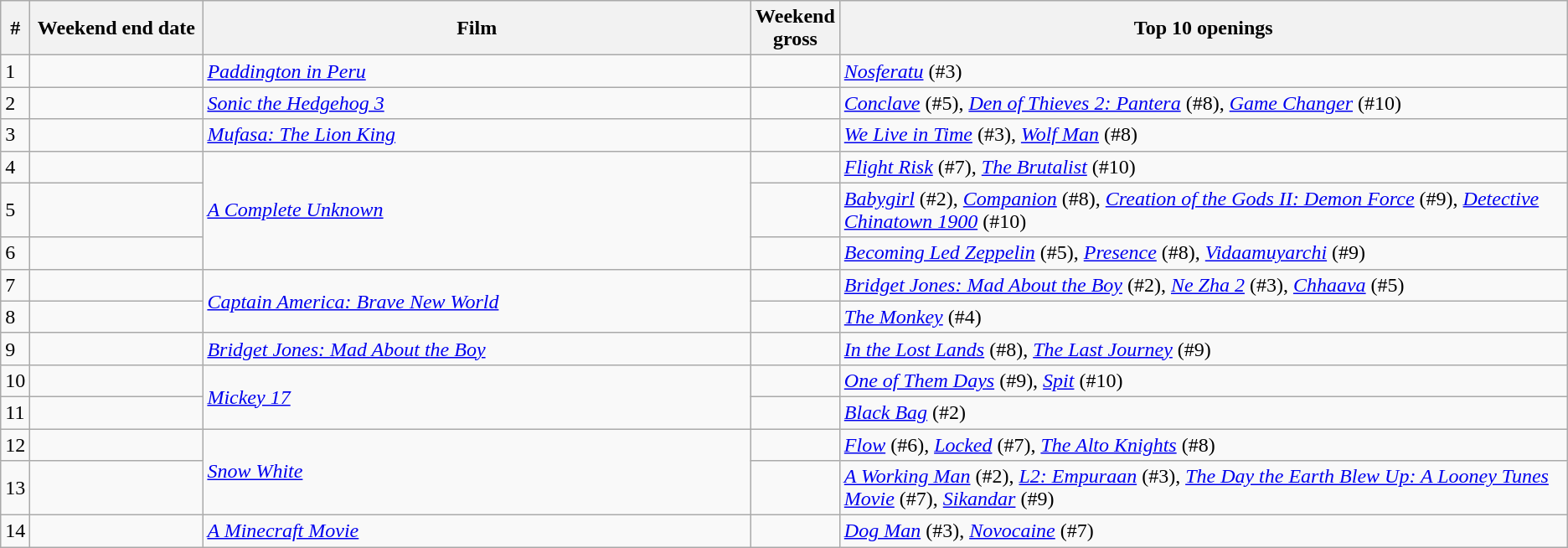<table class="wikitable sortable">
<tr>
<th abbr="Week">#</th>
<th abbr="Date" style="width:130px">Weekend end date</th>
<th style="width:35%;">Film</th>
<th abbr="Gross">Weekend<br>gross</th>
<th>Top 10 openings</th>
</tr>
<tr>
<td>1</td>
<td></td>
<td><em><a href='#'>Paddington in Peru</a></em></td>
<td></td>
<td><em><a href='#'>Nosferatu</a></em> (#3)</td>
</tr>
<tr>
<td>2</td>
<td></td>
<td><em><a href='#'>Sonic the Hedgehog 3</a></em></td>
<td></td>
<td><em><a href='#'>Conclave</a></em> (#5), <em><a href='#'>Den of Thieves 2: Pantera</a></em> (#8), <em><a href='#'>Game Changer</a></em> (#10)</td>
</tr>
<tr>
<td>3</td>
<td></td>
<td><em><a href='#'>Mufasa: The Lion King</a></em></td>
<td></td>
<td><em><a href='#'>We Live in Time</a></em> (#3), <em><a href='#'>Wolf Man</a></em> (#8)</td>
</tr>
<tr>
<td>4</td>
<td></td>
<td rowspan=3><em><a href='#'>A Complete Unknown</a></em></td>
<td></td>
<td><em><a href='#'>Flight Risk</a></em> (#7), <em><a href='#'>The Brutalist</a></em> (#10)</td>
</tr>
<tr>
<td>5</td>
<td></td>
<td></td>
<td><em><a href='#'>Babygirl</a></em> (#2), <em><a href='#'>Companion</a></em> (#8), <em><a href='#'>Creation of the Gods II: Demon Force</a></em> (#9), <em><a href='#'>Detective Chinatown 1900</a></em> (#10)</td>
</tr>
<tr>
<td>6</td>
<td></td>
<td></td>
<td><em><a href='#'>Becoming Led Zeppelin</a></em> (#5), <em><a href='#'>Presence</a></em> (#8), <em><a href='#'>Vidaamuyarchi</a></em> (#9)</td>
</tr>
<tr>
<td>7</td>
<td></td>
<td rowspan=2><em><a href='#'>Captain America: Brave New World</a></em></td>
<td></td>
<td><em><a href='#'>Bridget Jones: Mad About the Boy</a></em> (#2), <em><a href='#'>Ne Zha 2</a></em> (#3), <em><a href='#'>Chhaava</a></em> (#5)</td>
</tr>
<tr>
<td>8</td>
<td></td>
<td></td>
<td><em><a href='#'>The Monkey</a></em> (#4)</td>
</tr>
<tr>
<td>9</td>
<td></td>
<td><em><a href='#'>Bridget Jones: Mad About the Boy</a></em></td>
<td></td>
<td><em><a href='#'>In the Lost Lands</a></em> (#8), <em><a href='#'>The Last Journey</a></em> (#9)</td>
</tr>
<tr>
<td>10</td>
<td></td>
<td rowspan=2><em><a href='#'>Mickey 17</a></em></td>
<td></td>
<td><em><a href='#'>One of Them Days</a></em> (#9), <em><a href='#'>Spit</a></em> (#10)</td>
</tr>
<tr>
<td>11</td>
<td></td>
<td></td>
<td><em><a href='#'>Black Bag</a></em> (#2)</td>
</tr>
<tr>
<td>12</td>
<td></td>
<td rowspan=2><em><a href='#'>Snow White</a></em></td>
<td></td>
<td><em><a href='#'>Flow</a></em> (#6), <em><a href='#'>Locked</a></em> (#7), <em><a href='#'>The Alto Knights</a></em> (#8)</td>
</tr>
<tr>
<td>13</td>
<td></td>
<td></td>
<td><em><a href='#'>A Working Man</a></em> (#2), <em><a href='#'>L2: Empuraan</a></em> (#3), <em><a href='#'>The Day the Earth Blew Up: A Looney Tunes Movie</a></em> (#7), <em><a href='#'>Sikandar</a></em> (#9)</td>
</tr>
<tr>
<td>14</td>
<td></td>
<td><em><a href='#'>A Minecraft Movie</a></em></td>
<td></td>
<td><em><a href='#'>Dog Man</a></em> (#3), <em><a href='#'>Novocaine</a></em> (#7)</td>
</tr>
</table>
